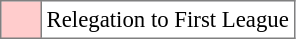<table bgcolor="#f7f8ff" cellpadding="3" cellspacing="0" border="1" style="font-size: 95%; border: gray solid 1px; border-collapse: collapse;text-align:center;">
<tr>
<td style="background: #ffcccc" width="20"></td>
<td bgcolor="#ffffff" align="left">Relegation to First League</td>
</tr>
</table>
